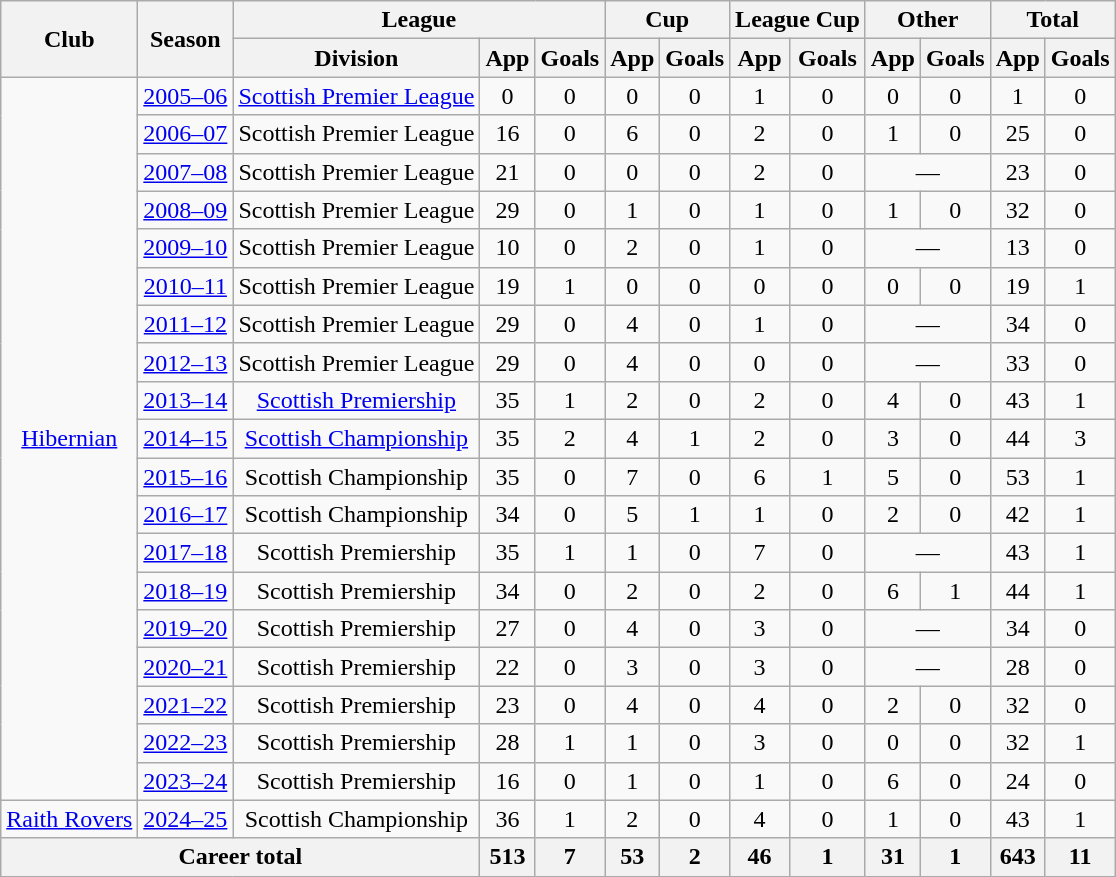<table class="wikitable" style="text-align:center">
<tr>
<th rowspan="2">Club</th>
<th rowspan="2">Season</th>
<th colspan="3">League</th>
<th colspan="2">Cup</th>
<th colspan="2">League Cup</th>
<th colspan="2">Other</th>
<th colspan="2">Total</th>
</tr>
<tr>
<th>Division</th>
<th>App</th>
<th>Goals</th>
<th>App</th>
<th>Goals</th>
<th>App</th>
<th>Goals</th>
<th>App</th>
<th>Goals</th>
<th>App</th>
<th>Goals</th>
</tr>
<tr>
<td rowspan="19"><a href='#'>Hibernian</a></td>
<td><a href='#'>2005–06</a></td>
<td><a href='#'>Scottish Premier League</a></td>
<td>0</td>
<td>0</td>
<td>0</td>
<td>0</td>
<td>1</td>
<td>0</td>
<td>0</td>
<td>0</td>
<td>1</td>
<td>0</td>
</tr>
<tr>
<td><a href='#'>2006–07</a></td>
<td>Scottish Premier League</td>
<td>16</td>
<td>0</td>
<td>6</td>
<td>0</td>
<td>2</td>
<td>0</td>
<td>1</td>
<td>0</td>
<td>25</td>
<td>0</td>
</tr>
<tr>
<td><a href='#'>2007–08</a></td>
<td>Scottish Premier League</td>
<td>21</td>
<td>0</td>
<td>0</td>
<td>0</td>
<td>2</td>
<td>0</td>
<td colspan="2">—</td>
<td>23</td>
<td>0</td>
</tr>
<tr>
<td><a href='#'>2008–09</a></td>
<td>Scottish Premier League</td>
<td>29</td>
<td>0</td>
<td>1</td>
<td>0</td>
<td>1</td>
<td>0</td>
<td>1</td>
<td>0</td>
<td>32</td>
<td>0</td>
</tr>
<tr>
<td><a href='#'>2009–10</a></td>
<td>Scottish Premier League</td>
<td>10</td>
<td>0</td>
<td>2</td>
<td>0</td>
<td>1</td>
<td>0</td>
<td colspan="2">—</td>
<td>13</td>
<td>0</td>
</tr>
<tr>
<td><a href='#'>2010–11</a></td>
<td>Scottish Premier League</td>
<td>19</td>
<td>1</td>
<td>0</td>
<td>0</td>
<td>0</td>
<td>0</td>
<td>0</td>
<td>0</td>
<td>19</td>
<td>1</td>
</tr>
<tr>
<td><a href='#'>2011–12</a></td>
<td>Scottish Premier League</td>
<td>29</td>
<td>0</td>
<td>4</td>
<td>0</td>
<td>1</td>
<td>0</td>
<td colspan="2">—</td>
<td>34</td>
<td>0</td>
</tr>
<tr>
<td><a href='#'>2012–13</a></td>
<td>Scottish Premier League</td>
<td>29</td>
<td>0</td>
<td>4</td>
<td>0</td>
<td>0</td>
<td>0</td>
<td colspan="2">—</td>
<td>33</td>
<td>0</td>
</tr>
<tr>
<td><a href='#'>2013–14</a></td>
<td><a href='#'>Scottish Premiership</a></td>
<td>35</td>
<td>1</td>
<td>2</td>
<td>0</td>
<td>2</td>
<td>0</td>
<td>4</td>
<td>0</td>
<td>43</td>
<td>1</td>
</tr>
<tr>
<td><a href='#'>2014–15</a></td>
<td><a href='#'>Scottish Championship</a></td>
<td>35</td>
<td>2</td>
<td>4</td>
<td>1</td>
<td>2</td>
<td>0</td>
<td>3</td>
<td>0</td>
<td>44</td>
<td>3</td>
</tr>
<tr>
<td><a href='#'>2015–16</a></td>
<td>Scottish Championship</td>
<td>35</td>
<td>0</td>
<td>7</td>
<td>0</td>
<td>6</td>
<td>1</td>
<td>5</td>
<td>0</td>
<td>53</td>
<td>1</td>
</tr>
<tr>
<td><a href='#'>2016–17</a></td>
<td>Scottish Championship</td>
<td>34</td>
<td>0</td>
<td>5</td>
<td>1</td>
<td>1</td>
<td>0</td>
<td>2</td>
<td>0</td>
<td>42</td>
<td>1</td>
</tr>
<tr>
<td><a href='#'>2017–18</a></td>
<td>Scottish Premiership</td>
<td>35</td>
<td>1</td>
<td>1</td>
<td>0</td>
<td>7</td>
<td>0</td>
<td colspan="2">—</td>
<td>43</td>
<td>1</td>
</tr>
<tr>
<td><a href='#'>2018–19</a></td>
<td>Scottish Premiership</td>
<td>34</td>
<td>0</td>
<td>2</td>
<td>0</td>
<td>2</td>
<td>0</td>
<td>6</td>
<td>1</td>
<td>44</td>
<td>1</td>
</tr>
<tr>
<td><a href='#'>2019–20</a></td>
<td>Scottish Premiership</td>
<td>27</td>
<td>0</td>
<td>4</td>
<td>0</td>
<td>3</td>
<td>0</td>
<td colspan="2">—</td>
<td>34</td>
<td>0</td>
</tr>
<tr>
<td><a href='#'>2020–21</a></td>
<td>Scottish Premiership</td>
<td>22</td>
<td>0</td>
<td>3</td>
<td>0</td>
<td>3</td>
<td>0</td>
<td colspan="2">—</td>
<td>28</td>
<td>0</td>
</tr>
<tr>
<td><a href='#'>2021–22</a></td>
<td>Scottish Premiership</td>
<td>23</td>
<td>0</td>
<td>4</td>
<td>0</td>
<td>4</td>
<td>0</td>
<td>2</td>
<td>0</td>
<td>32</td>
<td>0</td>
</tr>
<tr>
<td><a href='#'>2022–23</a></td>
<td>Scottish Premiership</td>
<td>28</td>
<td>1</td>
<td>1</td>
<td>0</td>
<td>3</td>
<td>0</td>
<td>0</td>
<td>0</td>
<td>32</td>
<td>1</td>
</tr>
<tr>
<td><a href='#'>2023–24</a></td>
<td>Scottish Premiership</td>
<td>16</td>
<td>0</td>
<td>1</td>
<td>0</td>
<td>1</td>
<td>0</td>
<td>6</td>
<td>0</td>
<td>24</td>
<td>0</td>
</tr>
<tr>
<td><a href='#'>Raith Rovers</a></td>
<td><a href='#'>2024–25</a></td>
<td>Scottish Championship</td>
<td>36</td>
<td>1</td>
<td>2</td>
<td>0</td>
<td>4</td>
<td>0</td>
<td>1</td>
<td>0</td>
<td>43</td>
<td>1</td>
</tr>
<tr>
<th colspan="3">Career total</th>
<th>513</th>
<th>7</th>
<th>53</th>
<th>2</th>
<th>46</th>
<th>1</th>
<th>31</th>
<th>1</th>
<th>643</th>
<th>11</th>
</tr>
</table>
